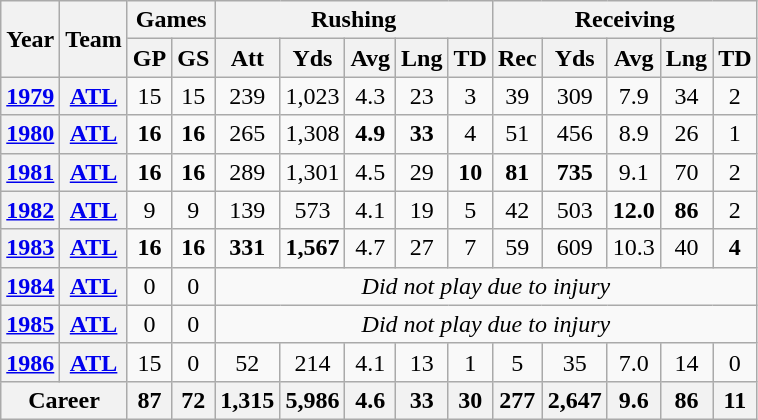<table class=wikitable style="text-align:center">
<tr>
<th rowspan="2">Year</th>
<th rowspan="2">Team</th>
<th colspan="2">Games</th>
<th colspan="5">Rushing</th>
<th colspan="5">Receiving</th>
</tr>
<tr>
<th>GP</th>
<th>GS</th>
<th>Att</th>
<th>Yds</th>
<th>Avg</th>
<th>Lng</th>
<th>TD</th>
<th>Rec</th>
<th>Yds</th>
<th>Avg</th>
<th>Lng</th>
<th>TD</th>
</tr>
<tr>
<th><a href='#'>1979</a></th>
<th><a href='#'>ATL</a></th>
<td>15</td>
<td>15</td>
<td>239</td>
<td>1,023</td>
<td>4.3</td>
<td>23</td>
<td>3</td>
<td>39</td>
<td>309</td>
<td>7.9</td>
<td>34</td>
<td>2</td>
</tr>
<tr>
<th><a href='#'>1980</a></th>
<th><a href='#'>ATL</a></th>
<td><strong>16</strong></td>
<td><strong>16</strong></td>
<td>265</td>
<td>1,308</td>
<td><strong>4.9</strong></td>
<td><strong>33</strong></td>
<td>4</td>
<td>51</td>
<td>456</td>
<td>8.9</td>
<td>26</td>
<td>1</td>
</tr>
<tr>
<th><a href='#'>1981</a></th>
<th><a href='#'>ATL</a></th>
<td><strong>16</strong></td>
<td><strong>16</strong></td>
<td>289</td>
<td>1,301</td>
<td>4.5</td>
<td>29</td>
<td><strong>10</strong></td>
<td><strong>81</strong></td>
<td><strong>735</strong></td>
<td>9.1</td>
<td>70</td>
<td>2</td>
</tr>
<tr>
<th><a href='#'>1982</a></th>
<th><a href='#'>ATL</a></th>
<td>9</td>
<td>9</td>
<td>139</td>
<td>573</td>
<td>4.1</td>
<td>19</td>
<td>5</td>
<td>42</td>
<td>503</td>
<td><strong>12.0</strong></td>
<td><strong>86</strong></td>
<td>2</td>
</tr>
<tr>
<th><a href='#'>1983</a></th>
<th><a href='#'>ATL</a></th>
<td><strong>16</strong></td>
<td><strong>16</strong></td>
<td><strong>331</strong></td>
<td><strong>1,567</strong></td>
<td>4.7</td>
<td>27</td>
<td>7</td>
<td>59</td>
<td>609</td>
<td>10.3</td>
<td>40</td>
<td><strong>4</strong></td>
</tr>
<tr>
<th><a href='#'>1984</a></th>
<th><a href='#'>ATL</a></th>
<td>0</td>
<td>0</td>
<td colspan="10"><em>Did not play due to injury</em></td>
</tr>
<tr>
<th><a href='#'>1985</a></th>
<th><a href='#'>ATL</a></th>
<td>0</td>
<td>0</td>
<td colspan="10"><em>Did not play due to injury</em></td>
</tr>
<tr>
<th><a href='#'>1986</a></th>
<th><a href='#'>ATL</a></th>
<td>15</td>
<td>0</td>
<td>52</td>
<td>214</td>
<td>4.1</td>
<td>13</td>
<td>1</td>
<td>5</td>
<td>35</td>
<td>7.0</td>
<td>14</td>
<td>0</td>
</tr>
<tr>
<th colspan="2">Career</th>
<th>87</th>
<th>72</th>
<th>1,315</th>
<th>5,986</th>
<th>4.6</th>
<th>33</th>
<th>30</th>
<th>277</th>
<th>2,647</th>
<th>9.6</th>
<th>86</th>
<th>11</th>
</tr>
</table>
